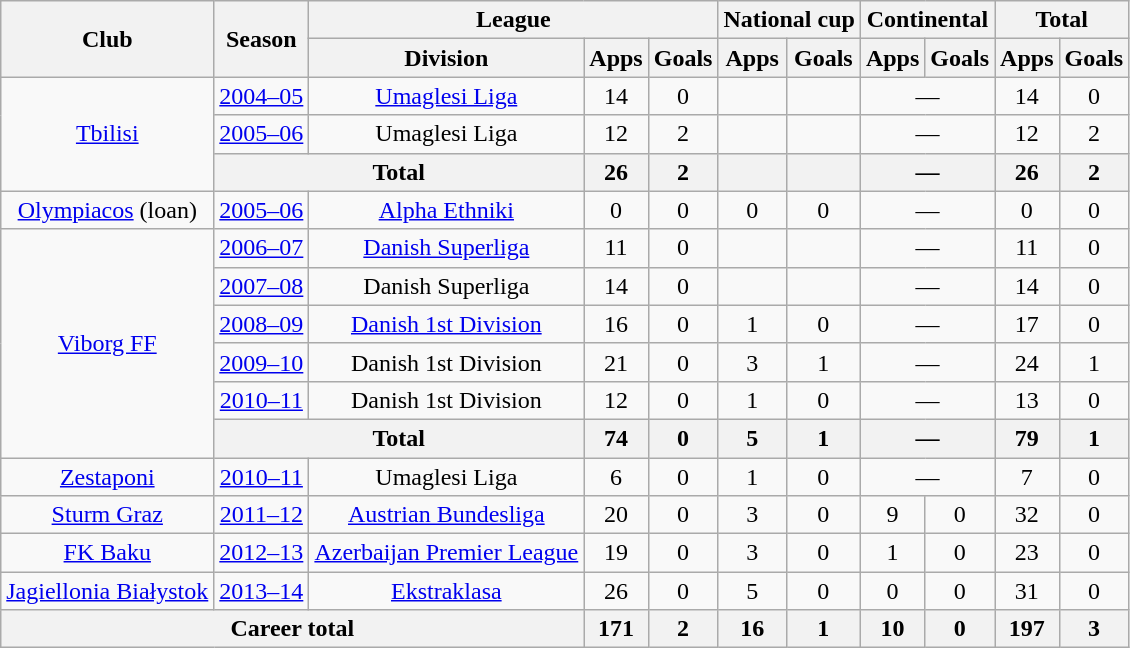<table class="wikitable" style="text-align: center;">
<tr>
<th rowspan=2>Club</th>
<th rowspan=2>Season</th>
<th colspan=3>League</th>
<th colspan=2>National cup</th>
<th colspan=2>Continental</th>
<th colspan=2>Total</th>
</tr>
<tr>
<th>Division</th>
<th>Apps</th>
<th>Goals</th>
<th>Apps</th>
<th>Goals</th>
<th>Apps</th>
<th>Goals</th>
<th>Apps</th>
<th>Goals</th>
</tr>
<tr>
<td rowspan="3"><a href='#'>Tbilisi</a></td>
<td><a href='#'>2004–05</a></td>
<td><a href='#'>Umaglesi Liga</a></td>
<td>14</td>
<td>0</td>
<td></td>
<td></td>
<td colspan="2">—</td>
<td>14</td>
<td>0</td>
</tr>
<tr>
<td><a href='#'>2005–06</a></td>
<td>Umaglesi Liga</td>
<td>12</td>
<td>2</td>
<td></td>
<td></td>
<td colspan="2">—</td>
<td>12</td>
<td>2</td>
</tr>
<tr>
<th colspan=2>Total</th>
<th>26</th>
<th>2</th>
<th></th>
<th></th>
<th colspan="2">—</th>
<th>26</th>
<th>2</th>
</tr>
<tr>
<td><a href='#'>Olympiacos</a> (loan)</td>
<td><a href='#'>2005–06</a></td>
<td><a href='#'>Alpha Ethniki</a></td>
<td>0</td>
<td>0</td>
<td>0</td>
<td>0</td>
<td colspan="2">—</td>
<td>0</td>
<td>0</td>
</tr>
<tr>
<td rowspan="6"><a href='#'>Viborg FF</a></td>
<td><a href='#'>2006–07</a></td>
<td><a href='#'>Danish Superliga</a></td>
<td>11</td>
<td>0</td>
<td></td>
<td></td>
<td colspan="2">—</td>
<td>11</td>
<td>0</td>
</tr>
<tr>
<td><a href='#'>2007–08</a></td>
<td>Danish Superliga</td>
<td>14</td>
<td>0</td>
<td></td>
<td></td>
<td colspan="2">—</td>
<td>14</td>
<td>0</td>
</tr>
<tr>
<td><a href='#'>2008–09</a></td>
<td><a href='#'>Danish 1st Division</a></td>
<td>16</td>
<td>0</td>
<td>1</td>
<td>0</td>
<td colspan="2">—</td>
<td>17</td>
<td>0</td>
</tr>
<tr>
<td><a href='#'>2009–10</a></td>
<td>Danish 1st Division</td>
<td>21</td>
<td>0</td>
<td>3</td>
<td>1</td>
<td colspan="2">—</td>
<td>24</td>
<td>1</td>
</tr>
<tr>
<td><a href='#'>2010–11</a></td>
<td>Danish 1st Division</td>
<td>12</td>
<td>0</td>
<td>1</td>
<td>0</td>
<td colspan="2">—</td>
<td>13</td>
<td>0</td>
</tr>
<tr>
<th colspan=2>Total</th>
<th>74</th>
<th>0</th>
<th>5</th>
<th>1</th>
<th colspan="2">—</th>
<th>79</th>
<th>1</th>
</tr>
<tr>
<td><a href='#'>Zestaponi</a></td>
<td><a href='#'>2010–11</a></td>
<td>Umaglesi Liga</td>
<td>6</td>
<td>0</td>
<td>1</td>
<td>0</td>
<td colspan="2">—</td>
<td>7</td>
<td>0</td>
</tr>
<tr>
<td><a href='#'>Sturm Graz</a></td>
<td><a href='#'>2011–12</a></td>
<td><a href='#'>Austrian Bundesliga</a></td>
<td>20</td>
<td>0</td>
<td>3</td>
<td>0</td>
<td>9</td>
<td>0</td>
<td>32</td>
<td>0</td>
</tr>
<tr>
<td><a href='#'>FK Baku</a></td>
<td><a href='#'>2012–13</a></td>
<td><a href='#'>Azerbaijan Premier League</a></td>
<td>19</td>
<td>0</td>
<td>3</td>
<td>0</td>
<td>1</td>
<td>0</td>
<td>23</td>
<td>0</td>
</tr>
<tr>
<td><a href='#'>Jagiellonia Białystok</a></td>
<td><a href='#'>2013–14</a></td>
<td><a href='#'>Ekstraklasa</a></td>
<td>26</td>
<td>0</td>
<td>5</td>
<td>0</td>
<td>0</td>
<td>0</td>
<td>31</td>
<td>0</td>
</tr>
<tr>
<th colspan=3>Career total</th>
<th>171</th>
<th>2</th>
<th>16</th>
<th>1</th>
<th>10</th>
<th>0</th>
<th>197</th>
<th>3</th>
</tr>
</table>
